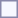<table style="border:1px solid #8888aa; background-color:#f7f8ff; padding:5px; font-size:95%; margin: 0px 12px 12px 0px;">
</table>
